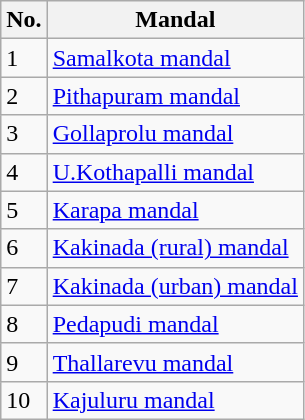<table class="wikitable">
<tr>
<th>No.</th>
<th>Mandal</th>
</tr>
<tr>
<td>1</td>
<td><a href='#'>Samalkota mandal</a></td>
</tr>
<tr>
<td>2</td>
<td><a href='#'>Pithapuram mandal</a></td>
</tr>
<tr>
<td>3</td>
<td><a href='#'>Gollaprolu mandal</a></td>
</tr>
<tr>
<td>4</td>
<td><a href='#'>U.Kothapalli mandal</a></td>
</tr>
<tr>
<td>5</td>
<td><a href='#'>Karapa mandal</a></td>
</tr>
<tr>
<td>6</td>
<td><a href='#'>Kakinada (rural) mandal</a></td>
</tr>
<tr>
<td>7</td>
<td><a href='#'>Kakinada (urban) mandal</a></td>
</tr>
<tr>
<td>8</td>
<td><a href='#'>Pedapudi mandal</a></td>
</tr>
<tr>
<td>9</td>
<td><a href='#'>Thallarevu mandal</a></td>
</tr>
<tr>
<td>10</td>
<td><a href='#'>Kajuluru mandal</a></td>
</tr>
</table>
